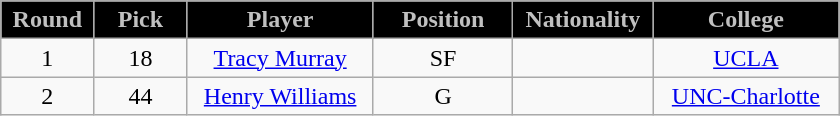<table class="wikitable sortable sortable">
<tr>
<th style="background:black; color:silver" width="10%">Round</th>
<th style="background:black; color:silver" width="10%">Pick</th>
<th style="background:black; color:silver" width="20%">Player</th>
<th style="background:black; color:silver" width="15%">Position</th>
<th style="background:black; color:silver" width="15%">Nationality</th>
<th style="background:black; color:silver" width="20%">College</th>
</tr>
<tr style="text-align: center">
<td>1</td>
<td>18</td>
<td><a href='#'>Tracy Murray</a></td>
<td>SF</td>
<td></td>
<td><a href='#'>UCLA</a></td>
</tr>
<tr style="text-align: center">
<td>2</td>
<td>44</td>
<td><a href='#'>Henry Williams</a></td>
<td>G</td>
<td></td>
<td><a href='#'>UNC-Charlotte</a></td>
</tr>
</table>
